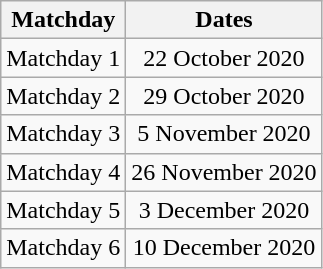<table class="wikitable" style="text-align:center">
<tr>
<th>Matchday</th>
<th>Dates</th>
</tr>
<tr>
<td>Matchday 1</td>
<td>22 October 2020</td>
</tr>
<tr>
<td>Matchday 2</td>
<td>29 October 2020</td>
</tr>
<tr>
<td>Matchday 3</td>
<td>5 November 2020</td>
</tr>
<tr>
<td>Matchday 4</td>
<td>26 November 2020</td>
</tr>
<tr>
<td>Matchday 5</td>
<td>3 December 2020</td>
</tr>
<tr>
<td>Matchday 6</td>
<td>10 December 2020</td>
</tr>
</table>
